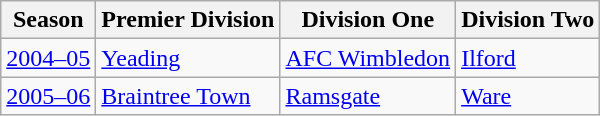<table class="wikitable" style="text-align: left">
<tr>
<th>Season</th>
<th>Premier Division</th>
<th>Division One</th>
<th>Division Two</th>
</tr>
<tr>
<td><a href='#'>2004–05</a></td>
<td><a href='#'>Yeading</a></td>
<td><a href='#'>AFC Wimbledon</a></td>
<td><a href='#'>Ilford</a></td>
</tr>
<tr>
<td><a href='#'>2005–06</a></td>
<td><a href='#'>Braintree Town</a></td>
<td><a href='#'>Ramsgate</a></td>
<td><a href='#'>Ware</a></td>
</tr>
</table>
